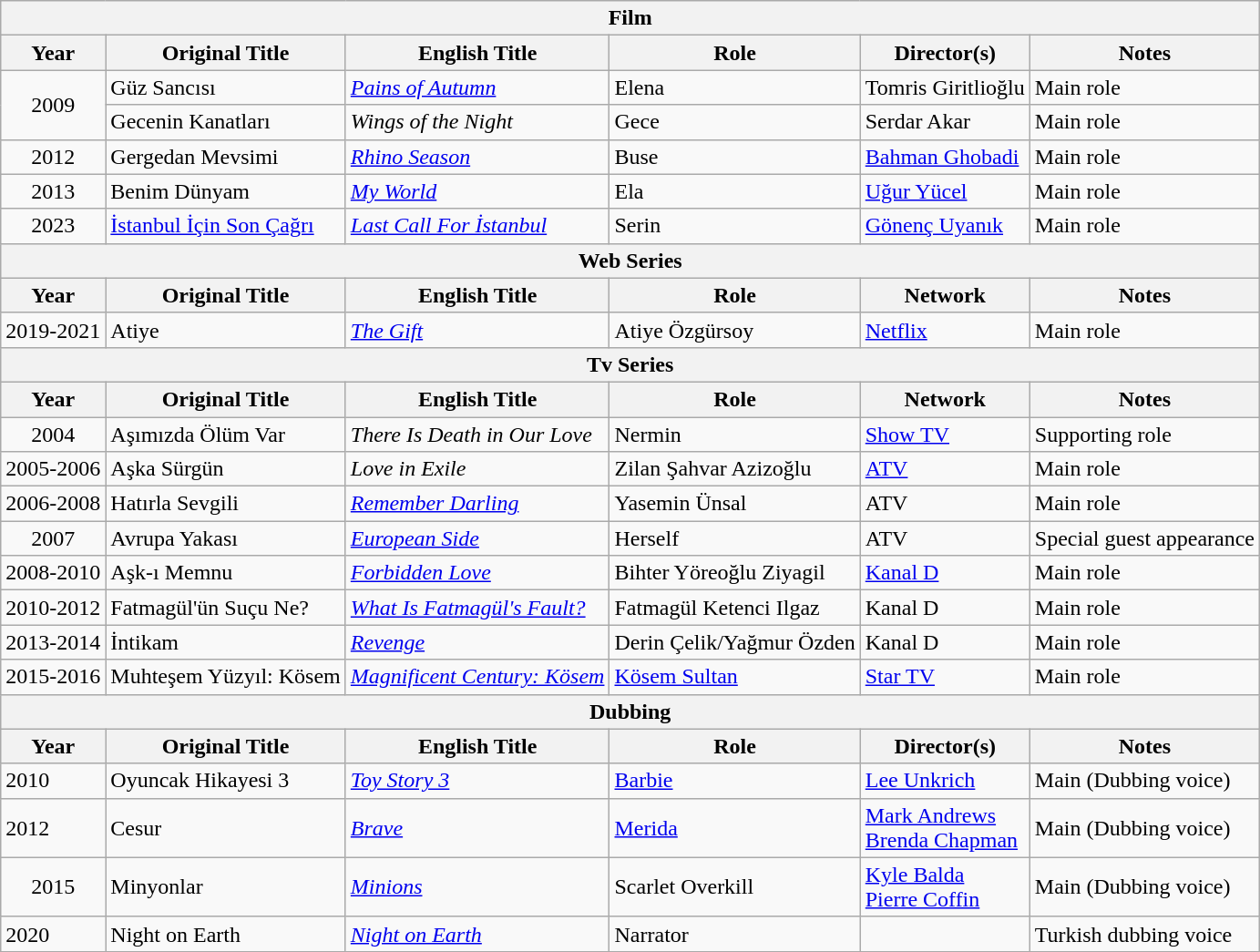<table class="wikitable sortable">
<tr>
<th colspan="6">Film</th>
</tr>
<tr>
<th>Year</th>
<th>Original Title</th>
<th>English Title</th>
<th>Role</th>
<th>Director(s)</th>
<th>Notes</th>
</tr>
<tr>
<td style="text-align:center;" rowspan=2>2009</td>
<td>Güz Sancısı</td>
<td><em><a href='#'>Pains of Autumn</a></em></td>
<td>Elena</td>
<td>Tomris Giritlioğlu</td>
<td>Main role</td>
</tr>
<tr>
<td>Gecenin Kanatları</td>
<td><em>Wings of the Night</em></td>
<td>Gece</td>
<td>Serdar Akar</td>
<td>Main role</td>
</tr>
<tr>
<td style="text-align:center;">2012</td>
<td>Gergedan Mevsimi</td>
<td><em><a href='#'>Rhino Season</a></em></td>
<td>Buse</td>
<td><a href='#'>Bahman Ghobadi</a></td>
<td>Main role</td>
</tr>
<tr>
<td style="text-align:center;">2013</td>
<td>Benim Dünyam</td>
<td><em><a href='#'>My World</a></em></td>
<td>Ela</td>
<td><a href='#'>Uğur Yücel</a></td>
<td>Main role</td>
</tr>
<tr>
<td style="text-align:center;">2023</td>
<td><a href='#'>İstanbul İçin Son Çağrı</a></td>
<td><em><a href='#'>Last Call For İstanbul</a></em></td>
<td>Serin</td>
<td><a href='#'>Gönenç Uyanık</a></td>
<td>Main role</td>
</tr>
<tr>
<th colspan=6>Web Series</th>
</tr>
<tr>
<th>Year</th>
<th>Original Title</th>
<th>English Title</th>
<th>Role</th>
<th>Network</th>
<th>Notes</th>
</tr>
<tr>
<td>2019-2021</td>
<td>Atiye</td>
<td><em><a href='#'>The Gift</a></em></td>
<td>Atiye Özgürsoy</td>
<td><a href='#'>Netflix</a></td>
<td>Main role</td>
</tr>
<tr>
<th colspan=6>Tv Series</th>
</tr>
<tr>
<th>Year</th>
<th>Original Title</th>
<th>English Title</th>
<th>Role</th>
<th>Network</th>
<th>Notes</th>
</tr>
<tr>
<td style="text-align:center;">2004</td>
<td>Aşımızda Ölüm Var</td>
<td><em>There Is Death in Our Love</em></td>
<td>Nermin</td>
<td><a href='#'>Show TV</a></td>
<td>Supporting role</td>
</tr>
<tr>
<td>2005-2006</td>
<td>Aşka Sürgün</td>
<td><em>Love in Exile</em></td>
<td>Zilan Şahvar Azizoğlu</td>
<td><a href='#'>ATV</a></td>
<td>Main role</td>
</tr>
<tr>
<td>2006-2008</td>
<td>Hatırla Sevgili</td>
<td><em><a href='#'>Remember Darling</a></em></td>
<td>Yasemin Ünsal</td>
<td>ATV</td>
<td>Main role</td>
</tr>
<tr>
<td style="text-align:center;">2007</td>
<td>Avrupa Yakası</td>
<td><em><a href='#'>European Side</a></em></td>
<td>Herself</td>
<td>ATV</td>
<td>Special guest appearance</td>
</tr>
<tr>
<td>2008-2010</td>
<td>Aşk-ı Memnu</td>
<td><em><a href='#'>Forbidden Love</a></em></td>
<td>Bihter Yöreoğlu Ziyagil</td>
<td><a href='#'>Kanal D</a></td>
<td>Main role</td>
</tr>
<tr>
<td>2010-2012</td>
<td>Fatmagül'ün Suçu Ne?</td>
<td><em><a href='#'>What Is Fatmagül's Fault?</a></em></td>
<td>Fatmagül Ketenci Ilgaz</td>
<td>Kanal D</td>
<td>Main role</td>
</tr>
<tr>
<td>2013-2014</td>
<td>İntikam</td>
<td><em><a href='#'>Revenge</a></em></td>
<td>Derin Çelik/Yağmur Özden</td>
<td>Kanal D</td>
<td>Main role</td>
</tr>
<tr>
<td>2015-2016</td>
<td>Muhteşem Yüzyıl: Kösem</td>
<td><em><a href='#'>Magnificent Century: Kösem</a></em></td>
<td><a href='#'>Kösem Sultan</a></td>
<td><a href='#'>Star TV</a></td>
<td>Main role</td>
</tr>
<tr>
<th colspan="6">Dubbing</th>
</tr>
<tr>
<th>Year</th>
<th>Original Title</th>
<th>English Title</th>
<th>Role</th>
<th>Director(s)</th>
<th>Notes</th>
</tr>
<tr>
<td>2010</td>
<td>Oyuncak Hikayesi 3</td>
<td><em><a href='#'>Toy Story 3</a></em></td>
<td><a href='#'>Barbie</a></td>
<td><a href='#'>Lee Unkrich</a></td>
<td>Main (Dubbing voice)</td>
</tr>
<tr>
<td>2012</td>
<td>Cesur</td>
<td><em><a href='#'>Brave</a></em></td>
<td><a href='#'>Merida</a></td>
<td><a href='#'>Mark Andrews</a><br><a href='#'>Brenda Chapman</a></td>
<td>Main (Dubbing voice)</td>
</tr>
<tr>
<td style="text-align:center;">2015</td>
<td>Minyonlar</td>
<td><em><a href='#'>Minions</a></em></td>
<td>Scarlet Overkill</td>
<td><a href='#'>Kyle Balda</a><br><a href='#'>Pierre Coffin</a></td>
<td>Main (Dubbing voice)</td>
</tr>
<tr>
<td>2020</td>
<td>Night on Earth</td>
<td><em><a href='#'>Night on Earth</a></em></td>
<td>Narrator</td>
<td></td>
<td>Turkish dubbing voice</td>
</tr>
<tr>
</tr>
</table>
